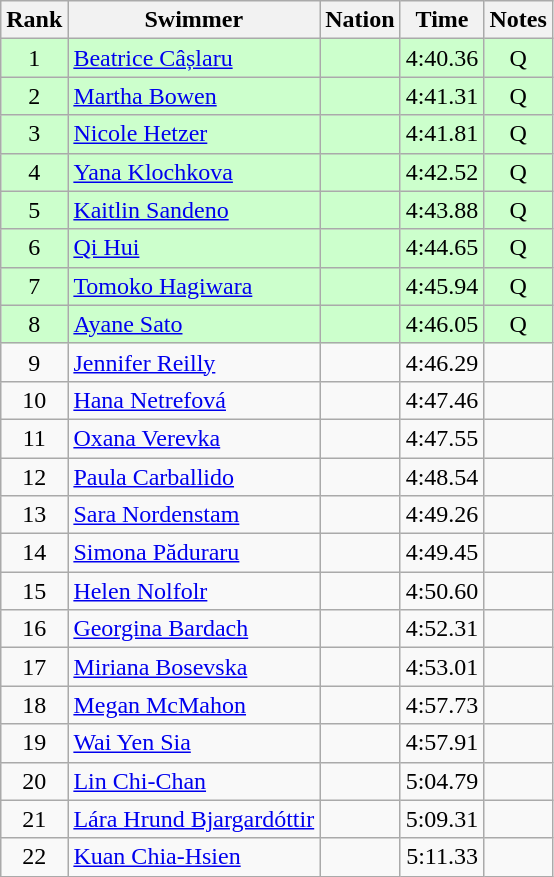<table class="wikitable sortable" style="text-align:center">
<tr>
<th>Rank</th>
<th>Swimmer</th>
<th>Nation</th>
<th>Time</th>
<th>Notes</th>
</tr>
<tr bgcolor=ccffcc>
<td>1</td>
<td align=left><a href='#'>Beatrice Câșlaru</a></td>
<td align=left></td>
<td>4:40.36</td>
<td>Q</td>
</tr>
<tr bgcolor=ccffcc>
<td>2</td>
<td align=left><a href='#'>Martha Bowen</a></td>
<td align=left></td>
<td>4:41.31</td>
<td>Q</td>
</tr>
<tr bgcolor=ccffcc>
<td>3</td>
<td align=left><a href='#'>Nicole Hetzer</a></td>
<td align=left></td>
<td>4:41.81</td>
<td>Q</td>
</tr>
<tr bgcolor=ccffcc>
<td>4</td>
<td align=left><a href='#'>Yana Klochkova</a></td>
<td align=left></td>
<td>4:42.52</td>
<td>Q</td>
</tr>
<tr bgcolor=ccffcc>
<td>5</td>
<td align=left><a href='#'>Kaitlin Sandeno</a></td>
<td align=left></td>
<td>4:43.88</td>
<td>Q</td>
</tr>
<tr bgcolor=ccffcc>
<td>6</td>
<td align=left><a href='#'>Qi Hui</a></td>
<td align=left></td>
<td>4:44.65</td>
<td>Q</td>
</tr>
<tr bgcolor=ccffcc>
<td>7</td>
<td align=left><a href='#'>Tomoko Hagiwara</a></td>
<td align=left></td>
<td>4:45.94</td>
<td>Q</td>
</tr>
<tr bgcolor=ccffcc>
<td>8</td>
<td align=left><a href='#'>Ayane Sato</a></td>
<td align=left></td>
<td>4:46.05</td>
<td>Q</td>
</tr>
<tr>
<td>9</td>
<td align=left><a href='#'>Jennifer Reilly</a></td>
<td align=left></td>
<td>4:46.29</td>
<td></td>
</tr>
<tr>
<td>10</td>
<td align=left><a href='#'>Hana Netrefová</a></td>
<td align=left></td>
<td>4:47.46</td>
<td></td>
</tr>
<tr>
<td>11</td>
<td align=left><a href='#'>Oxana Verevka</a></td>
<td align=left></td>
<td>4:47.55</td>
<td></td>
</tr>
<tr>
<td>12</td>
<td align=left><a href='#'>Paula Carballido</a></td>
<td align=left></td>
<td>4:48.54</td>
<td></td>
</tr>
<tr>
<td>13</td>
<td align=left><a href='#'>Sara Nordenstam</a></td>
<td align=left></td>
<td>4:49.26</td>
<td></td>
</tr>
<tr>
<td>14</td>
<td align=left><a href='#'>Simona Păduraru</a></td>
<td align=left></td>
<td>4:49.45</td>
<td></td>
</tr>
<tr>
<td>15</td>
<td align=left><a href='#'>Helen Nolfolr</a></td>
<td align=left></td>
<td>4:50.60</td>
<td></td>
</tr>
<tr>
<td>16</td>
<td align=left><a href='#'>Georgina Bardach</a></td>
<td align=left></td>
<td>4:52.31</td>
<td></td>
</tr>
<tr>
<td>17</td>
<td align=left><a href='#'>Miriana Bosevska</a></td>
<td align=left></td>
<td>4:53.01</td>
<td></td>
</tr>
<tr>
<td>18</td>
<td align=left><a href='#'>Megan McMahon</a></td>
<td align=left></td>
<td>4:57.73</td>
<td></td>
</tr>
<tr>
<td>19</td>
<td align=left><a href='#'>Wai Yen Sia</a></td>
<td align=left></td>
<td>4:57.91</td>
<td></td>
</tr>
<tr>
<td>20</td>
<td align=left><a href='#'>Lin Chi-Chan</a></td>
<td align=left></td>
<td>5:04.79</td>
<td></td>
</tr>
<tr>
<td>21</td>
<td align=left><a href='#'>Lára Hrund Bjargardóttir</a></td>
<td align=left></td>
<td>5:09.31</td>
<td></td>
</tr>
<tr>
<td>22</td>
<td align=left><a href='#'>Kuan Chia-Hsien</a></td>
<td align=left></td>
<td>5:11.33</td>
<td></td>
</tr>
</table>
